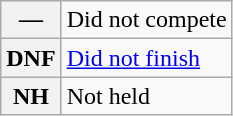<table class="wikitable">
<tr>
<th scope="row">—</th>
<td>Did not compete</td>
</tr>
<tr>
<th scope="row">DNF</th>
<td><a href='#'>Did not finish</a></td>
</tr>
<tr>
<th scope="row">NH</th>
<td>Not held</td>
</tr>
</table>
